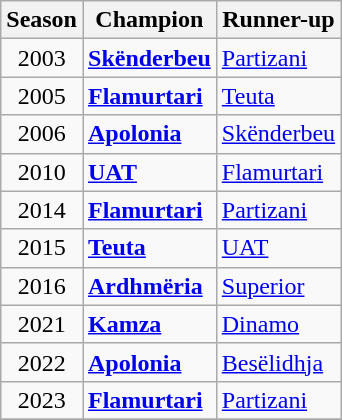<table class="wikitable">
<tr>
<th>Season</th>
<th>Champion</th>
<th>Runner-up</th>
</tr>
<tr>
<td align=center>2003</td>
<td><strong><a href='#'>Skënderbeu</a></strong></td>
<td><a href='#'>Partizani</a></td>
</tr>
<tr>
<td align=center>2005</td>
<td><strong><a href='#'>Flamurtari</a></strong></td>
<td><a href='#'>Teuta</a></td>
</tr>
<tr>
<td align=center>2006</td>
<td><strong><a href='#'>Apolonia</a></strong></td>
<td><a href='#'>Skënderbeu</a></td>
</tr>
<tr>
<td align=center>2010</td>
<td><strong><a href='#'>UAT</a></strong></td>
<td><a href='#'>Flamurtari</a></td>
</tr>
<tr>
<td align=center>2014</td>
<td><strong><a href='#'>Flamurtari</a></strong></td>
<td><a href='#'>Partizani</a></td>
</tr>
<tr>
<td align=center>2015</td>
<td><strong><a href='#'>Teuta</a></strong></td>
<td><a href='#'>UAT</a></td>
</tr>
<tr>
<td align=center>2016</td>
<td><strong><a href='#'>Ardhmëria</a></strong></td>
<td><a href='#'>Superior</a></td>
</tr>
<tr>
<td align=center>2021</td>
<td><strong><a href='#'>Kamza</a></strong></td>
<td><a href='#'>Dinamo</a></td>
</tr>
<tr>
<td align=center>2022</td>
<td><strong><a href='#'>Apolonia</a></strong></td>
<td><a href='#'>Besëlidhja</a></td>
</tr>
<tr>
<td align=center>2023</td>
<td><strong><a href='#'>Flamurtari</a></strong></td>
<td><a href='#'>Partizani</a></td>
</tr>
<tr>
</tr>
</table>
